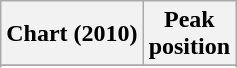<table class="wikitable plainrowheaders sortable" style="text-align: center;">
<tr>
<th>Chart (2010)</th>
<th>Peak<br>position</th>
</tr>
<tr>
</tr>
<tr>
</tr>
<tr>
</tr>
</table>
